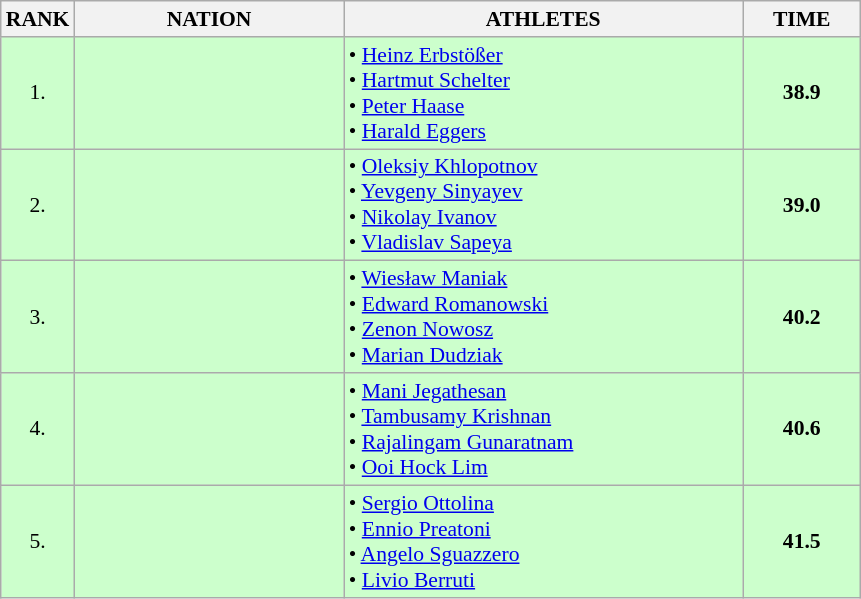<table class="wikitable" style="border-collapse: collapse; font-size: 90%;">
<tr>
<th>RANK</th>
<th style="width: 12em">NATION</th>
<th style="width: 18em">ATHLETES</th>
<th style="width: 5em">TIME</th>
</tr>
<tr style="background:#ccffcc;">
<td align="center">1.</td>
<td align="center"></td>
<td>• <a href='#'>Heinz Erbstößer</a><br>• <a href='#'>Hartmut Schelter</a><br>• <a href='#'>Peter Haase</a><br>• <a href='#'>Harald Eggers</a></td>
<td align="center"><strong>38.9</strong></td>
</tr>
<tr style="background:#ccffcc;">
<td align="center">2.</td>
<td align="center"></td>
<td>• <a href='#'>Oleksiy Khlopotnov</a><br>• <a href='#'>Yevgeny Sinyayev</a><br>• <a href='#'>Nikolay Ivanov</a><br>• <a href='#'>Vladislav Sapeya</a></td>
<td align="center"><strong>39.0</strong></td>
</tr>
<tr style="background:#ccffcc;">
<td align="center">3.</td>
<td align="center"></td>
<td>• <a href='#'>Wiesław Maniak</a><br>• <a href='#'>Edward Romanowski</a><br>• <a href='#'>Zenon Nowosz</a><br>• <a href='#'>Marian Dudziak</a></td>
<td align="center"><strong>40.2</strong></td>
</tr>
<tr style="background:#ccffcc;">
<td align="center">4.</td>
<td align="center"></td>
<td>• <a href='#'>Mani Jegathesan</a><br>• <a href='#'>Tambusamy Krishnan</a><br>• <a href='#'>Rajalingam Gunaratnam</a><br>• <a href='#'>Ooi Hock Lim</a></td>
<td align="center"><strong>40.6</strong></td>
</tr>
<tr style="background:#ccffcc;">
<td align="center">5.</td>
<td align="center"></td>
<td>• <a href='#'>Sergio Ottolina</a><br>• <a href='#'>Ennio Preatoni</a><br>• <a href='#'>Angelo Sguazzero</a><br>• <a href='#'>Livio Berruti</a></td>
<td align="center"><strong>41.5</strong></td>
</tr>
</table>
